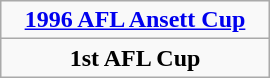<table class="wikitable"  style="width:180px; text-align:center; float:left; margin-right:1em">
<tr>
<td><strong><a href='#'>1996 AFL Ansett Cup</a></strong></td>
</tr>
<tr>
<td><strong>1st AFL Cup</strong></td>
</tr>
</table>
